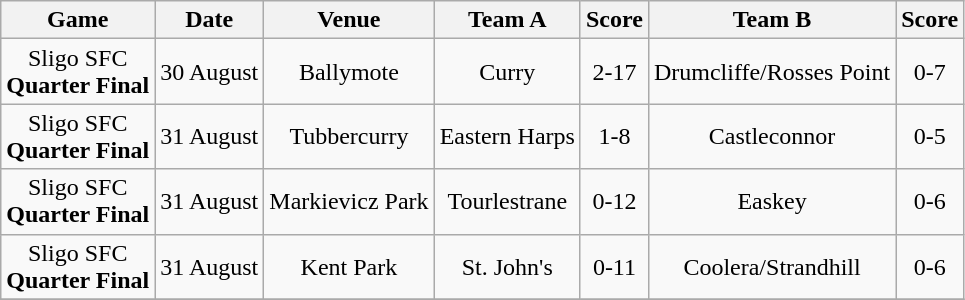<table class="wikitable">
<tr>
<th>Game</th>
<th>Date</th>
<th>Venue</th>
<th>Team A</th>
<th>Score</th>
<th>Team B</th>
<th>Score</th>
</tr>
<tr align="center">
<td>Sligo SFC<br><strong>Quarter Final</strong></td>
<td>30 August</td>
<td>Ballymote</td>
<td>Curry</td>
<td>2-17</td>
<td>Drumcliffe/Rosses Point</td>
<td>0-7</td>
</tr>
<tr align="center">
<td>Sligo SFC<br><strong>Quarter Final</strong></td>
<td>31 August</td>
<td>Tubbercurry</td>
<td>Eastern Harps</td>
<td>1-8</td>
<td>Castleconnor</td>
<td>0-5</td>
</tr>
<tr align="center">
<td>Sligo SFC<br><strong>Quarter Final</strong></td>
<td>31 August</td>
<td>Markievicz Park</td>
<td>Tourlestrane</td>
<td>0-12</td>
<td>Easkey</td>
<td>0-6</td>
</tr>
<tr align="center">
<td>Sligo SFC<br><strong>Quarter Final</strong></td>
<td>31 August</td>
<td>Kent Park</td>
<td>St. John's</td>
<td>0-11</td>
<td>Coolera/Strandhill</td>
<td>0-6</td>
</tr>
<tr align="center">
</tr>
</table>
